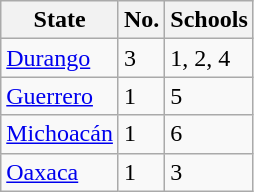<table class="wikitable">
<tr>
<th>State</th>
<th>No.</th>
<th>Schools</th>
</tr>
<tr>
<td><a href='#'>Durango</a></td>
<td>3</td>
<td>1, 2, 4</td>
</tr>
<tr>
<td><a href='#'>Guerrero</a></td>
<td>1</td>
<td>5</td>
</tr>
<tr>
<td><a href='#'>Michoacán</a></td>
<td>1</td>
<td>6</td>
</tr>
<tr>
<td><a href='#'>Oaxaca</a></td>
<td>1</td>
<td>3</td>
</tr>
</table>
